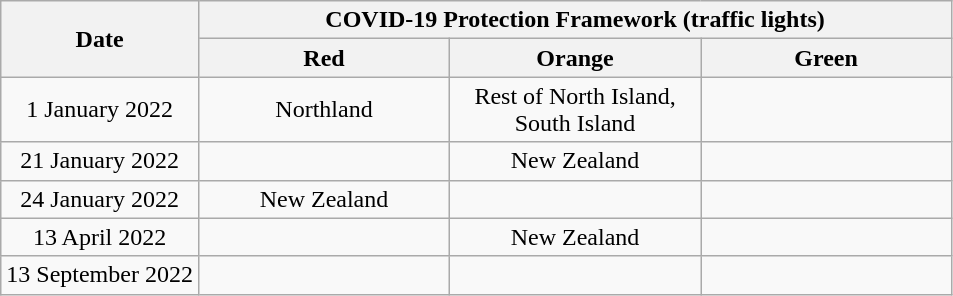<table class="wikitable" style="text-align:center;">
<tr>
<th rowspan=2>Date</th>
<th colspan="3">COVID-19 Protection Framework (traffic lights)</th>
</tr>
<tr>
<th style="width:160px;">Red</th>
<th style="width:160px;">Orange</th>
<th style="width:160px;">Green</th>
</tr>
<tr>
<td>1 January 2022</td>
<td>Northland</td>
<td>Rest of North Island, South Island</td>
<td></td>
</tr>
<tr>
<td>21 January 2022</td>
<td></td>
<td>New Zealand</td>
<td></td>
</tr>
<tr>
<td>24 January 2022</td>
<td>New Zealand</td>
<td></td>
<td></td>
</tr>
<tr>
<td>13 April 2022</td>
<td></td>
<td>New Zealand</td>
<td></td>
</tr>
<tr>
<td>13 September 2022</td>
<td></td>
<td></td>
<td></td>
</tr>
</table>
